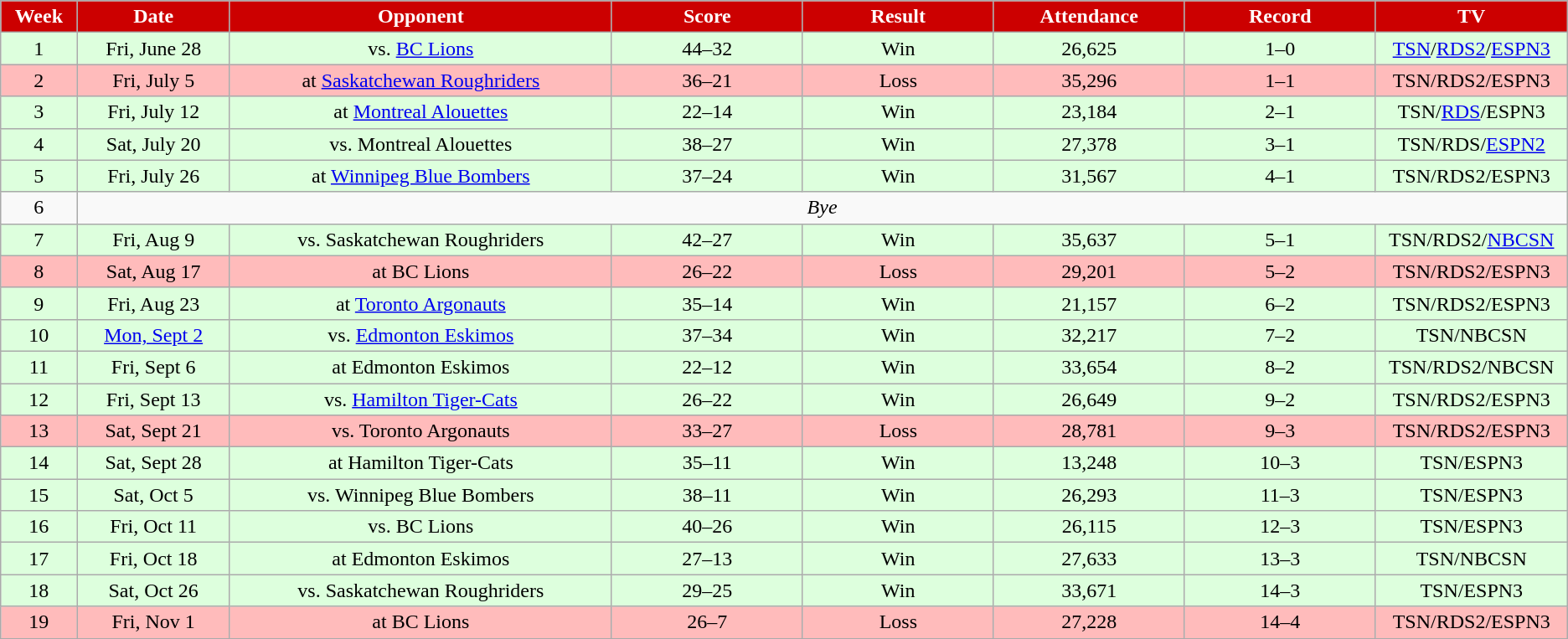<table class="wikitable sortable">
<tr>
<th style="background:#cc0000;color:#FFFFFF;"  width="4%">Week</th>
<th style="background:#cc0000;color:#FFFFFF;"  width="8%">Date</th>
<th style="background:#cc0000;color:#FFFFFF;"  width="20%">Opponent</th>
<th style="background:#cc0000;color:#FFFFFF;"  width="10%">Score</th>
<th style="background:#cc0000;color:#FFFFFF;"  width="10%">Result</th>
<th style="background:#cc0000;color:#FFFFFF;"  width="10%">Attendance</th>
<th style="background:#cc0000;color:#FFFFFF;"  width="10%">Record</th>
<th style="background:#cc0000;color:#FFFFFF;"  width="5%">TV</th>
</tr>
<tr align="center" bgcolor="#ddffdd">
<td>1</td>
<td>Fri, June 28</td>
<td>vs. <a href='#'>BC Lions</a></td>
<td>44–32</td>
<td>Win</td>
<td>26,625</td>
<td>1–0</td>
<td><a href='#'>TSN</a>/<a href='#'>RDS2</a>/<a href='#'>ESPN3</a></td>
</tr>
<tr align="center" bgcolor="#ffbbbb">
<td>2</td>
<td>Fri, July 5</td>
<td>at <a href='#'>Saskatchewan Roughriders</a></td>
<td>36–21</td>
<td>Loss</td>
<td>35,296</td>
<td>1–1</td>
<td>TSN/RDS2/ESPN3</td>
</tr>
<tr align="center" bgcolor="#ddffdd">
<td>3</td>
<td>Fri, July 12</td>
<td>at <a href='#'>Montreal Alouettes</a></td>
<td>22–14</td>
<td>Win</td>
<td>23,184</td>
<td>2–1</td>
<td>TSN/<a href='#'>RDS</a>/ESPN3</td>
</tr>
<tr align="center" bgcolor="#ddffdd">
<td>4</td>
<td>Sat, July 20</td>
<td>vs. Montreal Alouettes</td>
<td>38–27</td>
<td>Win</td>
<td>27,378</td>
<td>3–1</td>
<td>TSN/RDS/<a href='#'>ESPN2</a></td>
</tr>
<tr align="center" bgcolor="#ddffdd">
<td>5</td>
<td>Fri, July 26</td>
<td>at <a href='#'>Winnipeg Blue Bombers</a></td>
<td>37–24</td>
<td>Win</td>
<td>31,567</td>
<td>4–1</td>
<td>TSN/RDS2/ESPN3</td>
</tr>
<tr align="center">
<td>6</td>
<td colspan="7"><em>Bye</em></td>
</tr>
<tr align="center" bgcolor="#ddffdd">
<td>7</td>
<td>Fri, Aug 9</td>
<td>vs. Saskatchewan Roughriders</td>
<td>42–27</td>
<td>Win</td>
<td>35,637</td>
<td>5–1</td>
<td>TSN/RDS2/<a href='#'>NBCSN</a></td>
</tr>
<tr align="center" bgcolor="#ffbbbb">
<td>8</td>
<td>Sat, Aug 17</td>
<td>at BC Lions</td>
<td>26–22</td>
<td>Loss</td>
<td>29,201</td>
<td>5–2</td>
<td>TSN/RDS2/ESPN3</td>
</tr>
<tr align="center" bgcolor="#ddffdd">
<td>9</td>
<td>Fri, Aug 23</td>
<td>at <a href='#'>Toronto Argonauts</a></td>
<td>35–14</td>
<td>Win</td>
<td>21,157</td>
<td>6–2</td>
<td>TSN/RDS2/ESPN3</td>
</tr>
<tr align="center" bgcolor="#ddffdd">
<td>10</td>
<td><a href='#'>Mon, Sept 2</a></td>
<td>vs. <a href='#'>Edmonton Eskimos</a></td>
<td>37–34</td>
<td>Win</td>
<td>32,217</td>
<td>7–2</td>
<td>TSN/NBCSN</td>
</tr>
<tr align="center" bgcolor="#ddffdd">
<td>11</td>
<td>Fri, Sept 6</td>
<td>at Edmonton Eskimos</td>
<td>22–12</td>
<td>Win</td>
<td>33,654</td>
<td>8–2</td>
<td>TSN/RDS2/NBCSN</td>
</tr>
<tr align="center" bgcolor="#ddffdd">
<td>12</td>
<td>Fri, Sept 13</td>
<td>vs. <a href='#'>Hamilton Tiger-Cats</a></td>
<td>26–22</td>
<td>Win</td>
<td>26,649</td>
<td>9–2</td>
<td>TSN/RDS2/ESPN3</td>
</tr>
<tr align="center" bgcolor="#ffbbbb">
<td>13</td>
<td>Sat, Sept 21</td>
<td>vs. Toronto Argonauts</td>
<td>33–27</td>
<td>Loss</td>
<td>28,781</td>
<td>9–3</td>
<td>TSN/RDS2/ESPN3</td>
</tr>
<tr align="center" bgcolor="#ddffdd">
<td>14</td>
<td>Sat, Sept 28</td>
<td>at Hamilton Tiger-Cats</td>
<td>35–11</td>
<td>Win</td>
<td>13,248</td>
<td>10–3</td>
<td>TSN/ESPN3</td>
</tr>
<tr align="center" bgcolor="#ddffdd">
<td>15</td>
<td>Sat, Oct 5</td>
<td>vs. Winnipeg Blue Bombers</td>
<td>38–11</td>
<td>Win</td>
<td>26,293</td>
<td>11–3</td>
<td>TSN/ESPN3</td>
</tr>
<tr align="center" bgcolor="#ddffdd">
<td>16</td>
<td>Fri, Oct 11</td>
<td>vs. BC Lions</td>
<td>40–26</td>
<td>Win</td>
<td>26,115</td>
<td>12–3</td>
<td>TSN/ESPN3</td>
</tr>
<tr align="center" bgcolor="#ddffdd">
<td>17</td>
<td>Fri, Oct 18</td>
<td>at Edmonton Eskimos</td>
<td>27–13</td>
<td>Win</td>
<td>27,633</td>
<td>13–3</td>
<td>TSN/NBCSN</td>
</tr>
<tr align="center" bgcolor="#ddffdd">
<td>18</td>
<td>Sat, Oct 26</td>
<td>vs. Saskatchewan Roughriders</td>
<td>29–25</td>
<td>Win</td>
<td>33,671</td>
<td>14–3</td>
<td>TSN/ESPN3</td>
</tr>
<tr align="center" bgcolor="#ffbbbb">
<td>19</td>
<td>Fri, Nov 1</td>
<td>at BC Lions</td>
<td>26–7</td>
<td>Loss</td>
<td>27,228</td>
<td>14–4</td>
<td>TSN/RDS2/ESPN3</td>
</tr>
<tr>
</tr>
</table>
